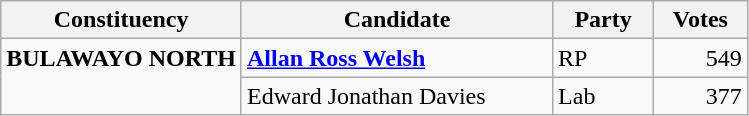<table class="wikitable">
<tr>
<th align="left">Constituency</th>
<th align="center" valign="top">Candidate</th>
<th align="center" valign="top">Party</th>
<th align="center" valign="top">Votes</th>
</tr>
<tr>
<td valign="top" rowspan=3><strong>BULAWAYO NORTH</strong></td>
<td align="left" width="200"><strong><a href='#'>Allan Ross Welsh</a></strong></td>
<td align="left" width="60">RP</td>
<td align="right" width="55">549</td>
</tr>
<tr>
<td align="left">Edward Jonathan Davies</td>
<td align="left">Lab</td>
<td align="right">377</td>
</tr>
</table>
